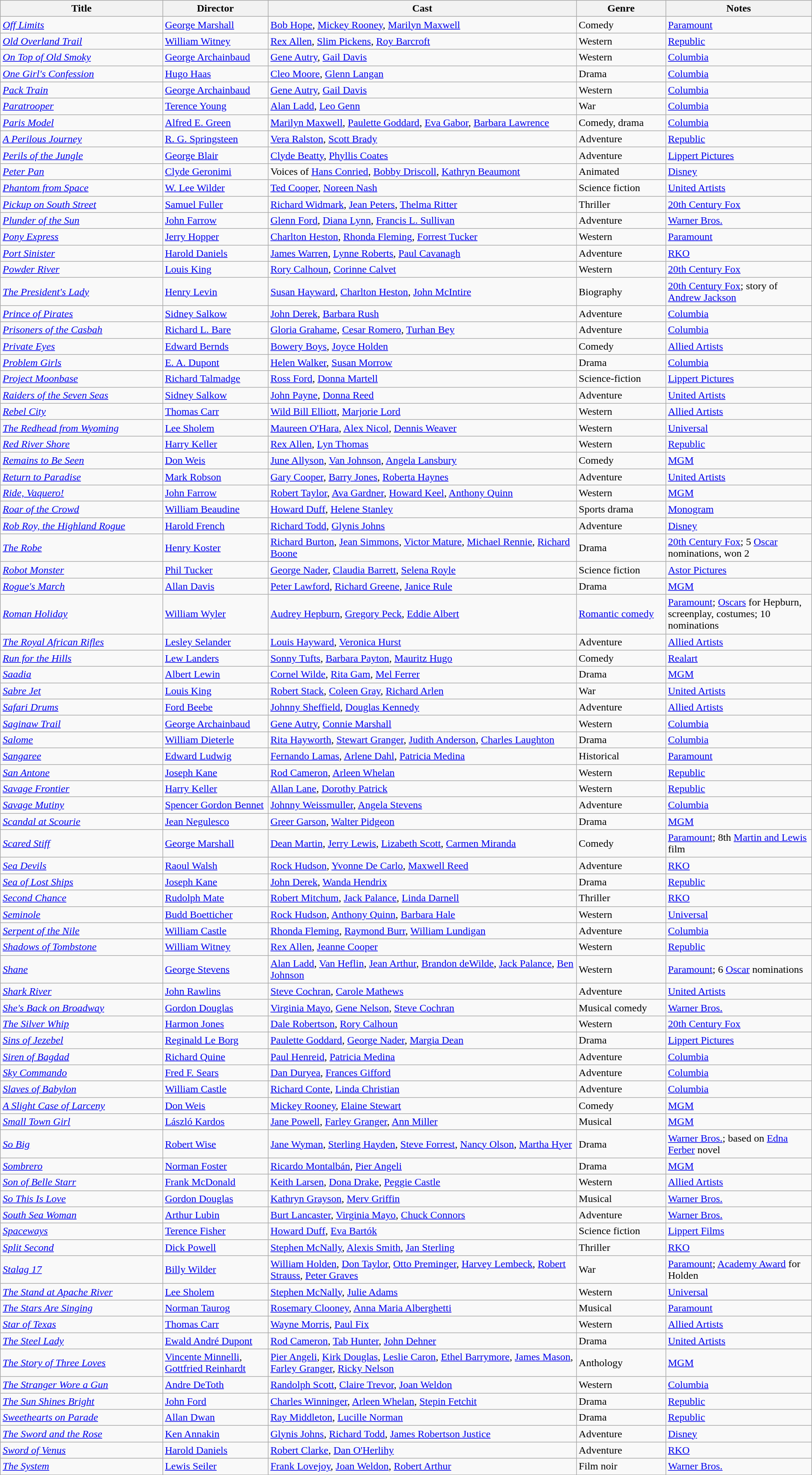<table class="wikitable" style="width:100%;">
<tr>
<th style="width:20%;">Title</th>
<th style="width:13%;">Director</th>
<th style="width:38%;">Cast</th>
<th style="width:11%;">Genre</th>
<th style="width:18%;">Notes</th>
</tr>
<tr>
<td><em><a href='#'>Off Limits</a></em></td>
<td><a href='#'>George Marshall</a></td>
<td><a href='#'>Bob Hope</a>, <a href='#'>Mickey Rooney</a>, <a href='#'>Marilyn Maxwell</a></td>
<td>Comedy</td>
<td><a href='#'>Paramount</a></td>
</tr>
<tr>
<td><em><a href='#'>Old Overland Trail</a></em></td>
<td><a href='#'>William Witney</a></td>
<td><a href='#'>Rex Allen</a>, <a href='#'>Slim Pickens</a>, <a href='#'>Roy Barcroft</a></td>
<td>Western</td>
<td><a href='#'>Republic</a></td>
</tr>
<tr>
<td><em><a href='#'>On Top of Old Smoky</a></em></td>
<td><a href='#'>George Archainbaud</a></td>
<td><a href='#'>Gene Autry</a>, <a href='#'>Gail Davis</a></td>
<td>Western</td>
<td><a href='#'>Columbia</a></td>
</tr>
<tr>
<td><em><a href='#'>One Girl's Confession</a></em></td>
<td><a href='#'>Hugo Haas</a></td>
<td><a href='#'>Cleo Moore</a>, <a href='#'>Glenn Langan</a></td>
<td>Drama</td>
<td><a href='#'>Columbia</a></td>
</tr>
<tr>
<td><em><a href='#'>Pack Train</a></em></td>
<td><a href='#'>George Archainbaud</a></td>
<td><a href='#'>Gene Autry</a>, <a href='#'>Gail Davis</a></td>
<td>Western</td>
<td><a href='#'>Columbia</a></td>
</tr>
<tr>
<td><em><a href='#'>Paratrooper</a></em></td>
<td><a href='#'>Terence Young</a></td>
<td><a href='#'>Alan Ladd</a>, <a href='#'>Leo Genn</a></td>
<td>War</td>
<td><a href='#'>Columbia</a></td>
</tr>
<tr>
<td><em><a href='#'>Paris Model</a></em></td>
<td><a href='#'>Alfred E. Green</a></td>
<td><a href='#'>Marilyn Maxwell</a>, <a href='#'>Paulette Goddard</a>, <a href='#'>Eva Gabor</a>, <a href='#'>Barbara Lawrence</a></td>
<td>Comedy, drama</td>
<td><a href='#'>Columbia</a></td>
</tr>
<tr>
<td><em><a href='#'>A Perilous Journey</a></em></td>
<td><a href='#'>R. G. Springsteen</a></td>
<td><a href='#'>Vera Ralston</a>, <a href='#'>Scott Brady</a></td>
<td>Adventure</td>
<td><a href='#'>Republic</a></td>
</tr>
<tr>
<td><em><a href='#'>Perils of the Jungle</a></em></td>
<td><a href='#'>George Blair</a></td>
<td><a href='#'>Clyde Beatty</a>, <a href='#'>Phyllis Coates</a></td>
<td>Adventure</td>
<td><a href='#'>Lippert Pictures</a></td>
</tr>
<tr>
<td><em><a href='#'>Peter Pan</a></em></td>
<td><a href='#'>Clyde Geronimi</a></td>
<td>Voices of <a href='#'>Hans Conried</a>, <a href='#'>Bobby Driscoll</a>, <a href='#'>Kathryn Beaumont</a></td>
<td>Animated</td>
<td><a href='#'>Disney</a></td>
</tr>
<tr>
<td><em><a href='#'>Phantom from Space</a></em></td>
<td><a href='#'>W. Lee Wilder</a></td>
<td><a href='#'>Ted Cooper</a>, <a href='#'>Noreen Nash</a></td>
<td>Science fiction</td>
<td><a href='#'>United Artists</a></td>
</tr>
<tr>
<td><em><a href='#'>Pickup on South Street</a></em></td>
<td><a href='#'>Samuel Fuller</a></td>
<td><a href='#'>Richard Widmark</a>, <a href='#'>Jean Peters</a>, <a href='#'>Thelma Ritter</a></td>
<td>Thriller</td>
<td><a href='#'>20th Century Fox</a></td>
</tr>
<tr>
<td><em><a href='#'>Plunder of the Sun</a></em></td>
<td><a href='#'>John Farrow</a></td>
<td><a href='#'>Glenn Ford</a>, <a href='#'>Diana Lynn</a>, <a href='#'>Francis L. Sullivan</a></td>
<td>Adventure</td>
<td><a href='#'>Warner Bros.</a></td>
</tr>
<tr>
<td><em><a href='#'>Pony Express</a></em></td>
<td><a href='#'>Jerry Hopper</a></td>
<td><a href='#'>Charlton Heston</a>, <a href='#'>Rhonda Fleming</a>, <a href='#'>Forrest Tucker</a></td>
<td>Western</td>
<td><a href='#'>Paramount</a></td>
</tr>
<tr>
<td><em><a href='#'>Port Sinister</a></em></td>
<td><a href='#'>Harold Daniels</a></td>
<td><a href='#'>James Warren</a>, <a href='#'>Lynne Roberts</a>, <a href='#'>Paul Cavanagh</a></td>
<td>Adventure</td>
<td><a href='#'>RKO</a></td>
</tr>
<tr>
<td><em><a href='#'>Powder River</a></em></td>
<td><a href='#'>Louis King</a></td>
<td><a href='#'>Rory Calhoun</a>, <a href='#'>Corinne Calvet</a></td>
<td>Western</td>
<td><a href='#'>20th Century Fox</a></td>
</tr>
<tr>
<td><em><a href='#'>The President's Lady</a></em></td>
<td><a href='#'>Henry Levin</a></td>
<td><a href='#'>Susan Hayward</a>, <a href='#'>Charlton Heston</a>, <a href='#'>John McIntire</a></td>
<td>Biography</td>
<td><a href='#'>20th Century Fox</a>; story of <a href='#'>Andrew Jackson</a></td>
</tr>
<tr>
<td><em><a href='#'>Prince of Pirates</a></em></td>
<td><a href='#'>Sidney Salkow</a></td>
<td><a href='#'>John Derek</a>, <a href='#'>Barbara Rush</a></td>
<td>Adventure</td>
<td><a href='#'>Columbia</a></td>
</tr>
<tr>
<td><em><a href='#'>Prisoners of the Casbah</a></em></td>
<td><a href='#'>Richard L. Bare</a></td>
<td><a href='#'>Gloria Grahame</a>, <a href='#'>Cesar Romero</a>, <a href='#'>Turhan Bey</a></td>
<td>Adventure</td>
<td><a href='#'>Columbia</a></td>
</tr>
<tr>
<td><em><a href='#'>Private Eyes</a></em></td>
<td><a href='#'>Edward Bernds</a></td>
<td><a href='#'>Bowery Boys</a>, <a href='#'>Joyce Holden</a></td>
<td>Comedy</td>
<td><a href='#'>Allied Artists</a></td>
</tr>
<tr>
<td><em><a href='#'>Problem Girls</a></em></td>
<td><a href='#'>E. A. Dupont</a></td>
<td><a href='#'>Helen Walker</a>, <a href='#'>Susan Morrow</a></td>
<td>Drama</td>
<td><a href='#'>Columbia</a></td>
</tr>
<tr>
<td><em><a href='#'>Project Moonbase</a></em></td>
<td><a href='#'>Richard Talmadge</a></td>
<td><a href='#'>Ross Ford</a>, <a href='#'>Donna Martell</a></td>
<td>Science-fiction</td>
<td><a href='#'>Lippert Pictures</a></td>
</tr>
<tr>
<td><em><a href='#'>Raiders of the Seven Seas</a></em></td>
<td><a href='#'>Sidney Salkow</a></td>
<td><a href='#'>John Payne</a>, <a href='#'>Donna Reed</a></td>
<td>Adventure</td>
<td><a href='#'>United Artists</a></td>
</tr>
<tr>
<td><em><a href='#'>Rebel City</a></em></td>
<td><a href='#'>Thomas Carr</a></td>
<td><a href='#'>Wild Bill Elliott</a>,  <a href='#'>Marjorie Lord</a></td>
<td>Western</td>
<td><a href='#'>Allied Artists</a></td>
</tr>
<tr>
<td><em><a href='#'>The Redhead from Wyoming</a></em></td>
<td><a href='#'>Lee Sholem</a></td>
<td><a href='#'>Maureen O'Hara</a>, <a href='#'>Alex Nicol</a>, <a href='#'>Dennis Weaver</a></td>
<td>Western</td>
<td><a href='#'>Universal</a></td>
</tr>
<tr>
<td><em><a href='#'>Red River Shore</a></em></td>
<td><a href='#'>Harry Keller</a></td>
<td><a href='#'>Rex Allen</a>, <a href='#'>Lyn Thomas</a></td>
<td>Western</td>
<td><a href='#'>Republic</a></td>
</tr>
<tr>
<td><em><a href='#'>Remains to Be Seen</a></em></td>
<td><a href='#'>Don Weis</a></td>
<td><a href='#'>June Allyson</a>, <a href='#'>Van Johnson</a>, <a href='#'>Angela Lansbury</a></td>
<td>Comedy</td>
<td><a href='#'>MGM</a></td>
</tr>
<tr>
<td><em><a href='#'>Return to Paradise</a></em></td>
<td><a href='#'>Mark Robson</a></td>
<td><a href='#'>Gary Cooper</a>, <a href='#'>Barry Jones</a>, <a href='#'>Roberta Haynes</a></td>
<td>Adventure</td>
<td><a href='#'>United Artists</a></td>
</tr>
<tr>
<td><em><a href='#'>Ride, Vaquero!</a></em></td>
<td><a href='#'>John Farrow</a></td>
<td><a href='#'>Robert Taylor</a>, <a href='#'>Ava Gardner</a>, <a href='#'>Howard Keel</a>, <a href='#'>Anthony Quinn</a></td>
<td>Western</td>
<td><a href='#'>MGM</a></td>
</tr>
<tr>
<td><em><a href='#'>Roar of the Crowd</a></em></td>
<td><a href='#'>William Beaudine</a></td>
<td><a href='#'>Howard Duff</a>, <a href='#'>Helene Stanley</a></td>
<td>Sports drama</td>
<td><a href='#'>Monogram</a></td>
</tr>
<tr>
<td><em><a href='#'>Rob Roy, the Highland Rogue</a></em></td>
<td><a href='#'>Harold French</a></td>
<td><a href='#'>Richard Todd</a>, <a href='#'>Glynis Johns</a></td>
<td>Adventure</td>
<td><a href='#'>Disney</a></td>
</tr>
<tr>
<td><em><a href='#'>The Robe</a></em></td>
<td><a href='#'>Henry Koster</a></td>
<td><a href='#'>Richard Burton</a>, <a href='#'>Jean Simmons</a>, <a href='#'>Victor Mature</a>, <a href='#'>Michael Rennie</a>, <a href='#'>Richard Boone</a></td>
<td>Drama</td>
<td><a href='#'>20th Century Fox</a>; 5 <a href='#'>Oscar</a> nominations, won 2</td>
</tr>
<tr>
<td><em><a href='#'>Robot Monster</a></em></td>
<td><a href='#'>Phil Tucker</a></td>
<td><a href='#'>George Nader</a>, <a href='#'>Claudia Barrett</a>, <a href='#'>Selena Royle</a></td>
<td>Science fiction</td>
<td><a href='#'>Astor Pictures</a></td>
</tr>
<tr>
<td><em><a href='#'>Rogue's March</a></em></td>
<td><a href='#'>Allan Davis</a></td>
<td><a href='#'>Peter Lawford</a>, <a href='#'>Richard Greene</a>, <a href='#'>Janice Rule</a></td>
<td>Drama</td>
<td><a href='#'>MGM</a></td>
</tr>
<tr>
<td><em><a href='#'>Roman Holiday</a></em></td>
<td><a href='#'>William Wyler</a></td>
<td><a href='#'>Audrey Hepburn</a>, <a href='#'>Gregory Peck</a>, <a href='#'>Eddie Albert</a></td>
<td><a href='#'>Romantic comedy</a></td>
<td><a href='#'>Paramount</a>; <a href='#'>Oscars</a> for Hepburn, screenplay, costumes; 10 nominations</td>
</tr>
<tr>
<td><em><a href='#'>The Royal African Rifles</a></em></td>
<td><a href='#'>Lesley Selander</a></td>
<td><a href='#'>Louis Hayward</a>, <a href='#'>Veronica Hurst</a></td>
<td>Adventure</td>
<td><a href='#'>Allied Artists</a></td>
</tr>
<tr>
<td><em><a href='#'>Run for the Hills</a></em></td>
<td><a href='#'>Lew Landers</a></td>
<td><a href='#'>Sonny Tufts</a>, <a href='#'>Barbara Payton</a>, <a href='#'>Mauritz Hugo</a></td>
<td>Comedy</td>
<td><a href='#'>Realart</a></td>
</tr>
<tr>
<td><em><a href='#'>Saadia</a></em></td>
<td><a href='#'>Albert Lewin</a></td>
<td><a href='#'>Cornel Wilde</a>, <a href='#'>Rita Gam</a>, <a href='#'>Mel Ferrer</a></td>
<td>Drama</td>
<td><a href='#'>MGM</a></td>
</tr>
<tr>
<td><em><a href='#'>Sabre Jet</a></em></td>
<td><a href='#'>Louis King</a></td>
<td><a href='#'>Robert Stack</a>, <a href='#'>Coleen Gray</a>, <a href='#'>Richard Arlen</a></td>
<td>War</td>
<td><a href='#'>United Artists</a></td>
</tr>
<tr>
<td><em><a href='#'>Safari Drums</a></em></td>
<td><a href='#'>Ford Beebe</a></td>
<td><a href='#'>Johnny Sheffield</a>, <a href='#'>Douglas Kennedy</a></td>
<td>Adventure</td>
<td><a href='#'>Allied Artists</a></td>
</tr>
<tr>
<td><em><a href='#'>Saginaw Trail</a></em></td>
<td><a href='#'>George Archainbaud</a></td>
<td><a href='#'>Gene Autry</a>, <a href='#'>Connie Marshall</a></td>
<td>Western</td>
<td><a href='#'>Columbia</a></td>
</tr>
<tr>
<td><em><a href='#'>Salome</a></em></td>
<td><a href='#'>William Dieterle</a></td>
<td><a href='#'>Rita Hayworth</a>, <a href='#'>Stewart Granger</a>, <a href='#'>Judith Anderson</a>, <a href='#'>Charles Laughton</a></td>
<td>Drama</td>
<td><a href='#'>Columbia</a></td>
</tr>
<tr>
<td><em><a href='#'>Sangaree</a></em></td>
<td><a href='#'>Edward Ludwig</a></td>
<td><a href='#'>Fernando Lamas</a>, <a href='#'>Arlene Dahl</a>, <a href='#'>Patricia Medina</a></td>
<td>Historical</td>
<td><a href='#'>Paramount</a></td>
</tr>
<tr>
<td><em><a href='#'>San Antone</a></em></td>
<td><a href='#'>Joseph Kane</a></td>
<td><a href='#'>Rod Cameron</a>, <a href='#'>Arleen Whelan</a></td>
<td>Western</td>
<td><a href='#'>Republic</a></td>
</tr>
<tr>
<td><em><a href='#'>Savage Frontier</a></em></td>
<td><a href='#'>Harry Keller</a></td>
<td><a href='#'>Allan Lane</a>, <a href='#'>Dorothy Patrick</a></td>
<td>Western</td>
<td><a href='#'>Republic</a></td>
</tr>
<tr>
<td><em><a href='#'>Savage Mutiny</a></em></td>
<td><a href='#'>Spencer Gordon Bennet</a></td>
<td><a href='#'>Johnny Weissmuller</a>, <a href='#'>Angela Stevens</a></td>
<td>Adventure</td>
<td><a href='#'>Columbia</a></td>
</tr>
<tr>
<td><em><a href='#'>Scandal at Scourie</a></em></td>
<td><a href='#'>Jean Negulesco</a></td>
<td><a href='#'>Greer Garson</a>, <a href='#'>Walter Pidgeon</a></td>
<td>Drama</td>
<td><a href='#'>MGM</a></td>
</tr>
<tr>
<td><em><a href='#'>Scared Stiff</a></em></td>
<td><a href='#'>George Marshall</a></td>
<td><a href='#'>Dean Martin</a>, <a href='#'>Jerry Lewis</a>, <a href='#'>Lizabeth Scott</a>, <a href='#'>Carmen Miranda</a></td>
<td>Comedy</td>
<td><a href='#'>Paramount</a>; 8th <a href='#'>Martin and Lewis</a> film</td>
</tr>
<tr>
<td><em><a href='#'>Sea Devils</a></em></td>
<td><a href='#'>Raoul Walsh</a></td>
<td><a href='#'>Rock Hudson</a>, <a href='#'>Yvonne De Carlo</a>, <a href='#'>Maxwell Reed</a></td>
<td>Adventure</td>
<td><a href='#'>RKO</a></td>
</tr>
<tr>
<td><em><a href='#'>Sea of Lost Ships</a></em></td>
<td><a href='#'>Joseph Kane</a></td>
<td><a href='#'>John Derek</a>, <a href='#'>Wanda Hendrix</a></td>
<td>Drama</td>
<td><a href='#'>Republic</a></td>
</tr>
<tr>
<td><em><a href='#'>Second Chance</a></em></td>
<td><a href='#'>Rudolph Mate</a></td>
<td><a href='#'>Robert Mitchum</a>, <a href='#'>Jack Palance</a>, <a href='#'>Linda Darnell</a></td>
<td>Thriller</td>
<td><a href='#'>RKO</a></td>
</tr>
<tr>
<td><em><a href='#'>Seminole</a></em></td>
<td><a href='#'>Budd Boetticher</a></td>
<td><a href='#'>Rock Hudson</a>, <a href='#'>Anthony Quinn</a>, <a href='#'>Barbara Hale</a></td>
<td>Western</td>
<td><a href='#'>Universal</a></td>
</tr>
<tr>
<td><em><a href='#'>Serpent of the Nile</a></em></td>
<td><a href='#'>William Castle</a></td>
<td><a href='#'>Rhonda Fleming</a>, <a href='#'>Raymond Burr</a>, <a href='#'>William Lundigan</a></td>
<td>Adventure</td>
<td><a href='#'>Columbia</a></td>
</tr>
<tr>
<td><em><a href='#'>Shadows of Tombstone</a></em></td>
<td><a href='#'>William Witney</a></td>
<td><a href='#'>Rex Allen</a>, <a href='#'>Jeanne Cooper</a></td>
<td>Western</td>
<td><a href='#'>Republic</a></td>
</tr>
<tr>
<td><em><a href='#'>Shane</a></em></td>
<td><a href='#'>George Stevens</a></td>
<td><a href='#'>Alan Ladd</a>, <a href='#'>Van Heflin</a>, <a href='#'>Jean Arthur</a>, <a href='#'>Brandon deWilde</a>, <a href='#'>Jack Palance</a>, <a href='#'>Ben Johnson</a></td>
<td>Western</td>
<td><a href='#'>Paramount</a>; 6 <a href='#'>Oscar</a> nominations</td>
</tr>
<tr>
<td><em><a href='#'>Shark River</a></em></td>
<td><a href='#'>John Rawlins</a></td>
<td><a href='#'>Steve Cochran</a>, <a href='#'>Carole Mathews</a></td>
<td>Adventure</td>
<td><a href='#'>United Artists</a></td>
</tr>
<tr>
<td><em><a href='#'>She's Back on Broadway</a></em></td>
<td><a href='#'>Gordon Douglas</a></td>
<td><a href='#'>Virginia Mayo</a>, <a href='#'>Gene Nelson</a>, <a href='#'>Steve Cochran</a></td>
<td>Musical comedy</td>
<td><a href='#'>Warner Bros.</a></td>
</tr>
<tr>
<td><em><a href='#'>The Silver Whip</a></em></td>
<td><a href='#'>Harmon Jones</a></td>
<td><a href='#'>Dale Robertson</a>, <a href='#'>Rory Calhoun</a></td>
<td>Western</td>
<td><a href='#'>20th Century Fox</a></td>
</tr>
<tr>
<td><em><a href='#'>Sins of Jezebel</a></em></td>
<td><a href='#'>Reginald Le Borg</a></td>
<td><a href='#'>Paulette Goddard</a>, <a href='#'>George Nader</a>, <a href='#'>Margia Dean</a></td>
<td>Drama</td>
<td><a href='#'>Lippert Pictures</a></td>
</tr>
<tr>
<td><em><a href='#'>Siren of Bagdad</a></em></td>
<td><a href='#'>Richard Quine</a></td>
<td><a href='#'>Paul Henreid</a>, <a href='#'>Patricia Medina</a></td>
<td>Adventure</td>
<td><a href='#'>Columbia</a></td>
</tr>
<tr>
<td><em><a href='#'>Sky Commando</a></em></td>
<td><a href='#'>Fred F. Sears</a></td>
<td><a href='#'>Dan Duryea</a>, <a href='#'>Frances Gifford</a></td>
<td>Adventure</td>
<td><a href='#'>Columbia</a></td>
</tr>
<tr>
<td><em><a href='#'>Slaves of Babylon</a></em></td>
<td><a href='#'>William Castle</a></td>
<td><a href='#'>Richard Conte</a>, <a href='#'>Linda Christian</a></td>
<td>Adventure</td>
<td><a href='#'>Columbia</a></td>
</tr>
<tr>
<td><em><a href='#'>A Slight Case of Larceny</a></em></td>
<td><a href='#'>Don Weis</a></td>
<td><a href='#'>Mickey Rooney</a>, <a href='#'>Elaine Stewart</a></td>
<td>Comedy</td>
<td><a href='#'>MGM</a></td>
</tr>
<tr>
<td><em><a href='#'>Small Town Girl</a></em></td>
<td><a href='#'>László Kardos</a></td>
<td><a href='#'>Jane Powell</a>, <a href='#'>Farley Granger</a>, <a href='#'>Ann Miller</a></td>
<td>Musical</td>
<td><a href='#'>MGM</a></td>
</tr>
<tr>
<td><em><a href='#'>So Big</a></em></td>
<td><a href='#'>Robert Wise</a></td>
<td><a href='#'>Jane Wyman</a>, <a href='#'>Sterling Hayden</a>, <a href='#'>Steve Forrest</a>, <a href='#'>Nancy Olson</a>, <a href='#'>Martha Hyer</a></td>
<td>Drama</td>
<td><a href='#'>Warner Bros.</a>; based on <a href='#'>Edna Ferber</a> novel</td>
</tr>
<tr>
<td><em><a href='#'>Sombrero</a></em></td>
<td><a href='#'>Norman Foster</a></td>
<td><a href='#'>Ricardo Montalbán</a>, <a href='#'>Pier Angeli</a></td>
<td>Drama</td>
<td><a href='#'>MGM</a></td>
</tr>
<tr>
<td><em><a href='#'>Son of Belle Starr</a></em></td>
<td><a href='#'>Frank McDonald</a></td>
<td><a href='#'>Keith Larsen</a>, <a href='#'>Dona Drake</a>, <a href='#'>Peggie Castle</a></td>
<td>Western</td>
<td><a href='#'>Allied Artists</a></td>
</tr>
<tr>
<td><em><a href='#'>So This Is Love</a></em></td>
<td><a href='#'>Gordon Douglas</a></td>
<td><a href='#'>Kathryn Grayson</a>, <a href='#'>Merv Griffin</a></td>
<td>Musical</td>
<td><a href='#'>Warner Bros.</a></td>
</tr>
<tr>
<td><em><a href='#'>South Sea Woman</a></em></td>
<td><a href='#'>Arthur Lubin</a></td>
<td><a href='#'>Burt Lancaster</a>, <a href='#'>Virginia Mayo</a>, <a href='#'>Chuck Connors</a></td>
<td>Adventure</td>
<td><a href='#'>Warner Bros.</a></td>
</tr>
<tr>
<td><em><a href='#'>Spaceways</a></em></td>
<td><a href='#'>Terence Fisher</a></td>
<td><a href='#'>Howard Duff</a>, <a href='#'>Eva Bartók</a></td>
<td>Science fiction</td>
<td><a href='#'>Lippert Films</a></td>
</tr>
<tr>
<td><em><a href='#'>Split Second</a></em></td>
<td><a href='#'>Dick Powell</a></td>
<td><a href='#'>Stephen McNally</a>, <a href='#'>Alexis Smith</a>, <a href='#'>Jan Sterling</a></td>
<td>Thriller</td>
<td><a href='#'>RKO</a></td>
</tr>
<tr>
<td><em><a href='#'>Stalag 17</a></em></td>
<td><a href='#'>Billy Wilder</a></td>
<td><a href='#'>William Holden</a>, <a href='#'>Don Taylor</a>, <a href='#'>Otto Preminger</a>, <a href='#'>Harvey Lembeck</a>, <a href='#'>Robert Strauss</a>, <a href='#'>Peter Graves</a></td>
<td>War</td>
<td><a href='#'>Paramount</a>; <a href='#'>Academy Award</a> for Holden</td>
</tr>
<tr>
<td><em><a href='#'>The Stand at Apache River</a></em></td>
<td><a href='#'>Lee Sholem</a></td>
<td><a href='#'>Stephen McNally</a>, <a href='#'>Julie Adams</a></td>
<td>Western</td>
<td><a href='#'>Universal</a></td>
</tr>
<tr>
<td><em><a href='#'>The Stars Are Singing</a></em></td>
<td><a href='#'>Norman Taurog</a></td>
<td><a href='#'>Rosemary Clooney</a>, <a href='#'>Anna Maria Alberghetti</a></td>
<td>Musical</td>
<td><a href='#'>Paramount</a></td>
</tr>
<tr>
<td><em><a href='#'>Star of Texas</a></em></td>
<td><a href='#'>Thomas Carr</a></td>
<td><a href='#'>Wayne Morris</a>, <a href='#'>Paul Fix</a></td>
<td>Western</td>
<td><a href='#'>Allied Artists</a></td>
</tr>
<tr>
<td><em><a href='#'>The Steel Lady</a></em></td>
<td><a href='#'>Ewald André Dupont</a></td>
<td><a href='#'>Rod Cameron</a>, <a href='#'>Tab Hunter</a>, <a href='#'>John Dehner</a></td>
<td>Drama</td>
<td><a href='#'>United Artists</a></td>
</tr>
<tr>
<td><em><a href='#'>The Story of Three Loves</a></em></td>
<td><a href='#'>Vincente Minnelli</a>, <a href='#'>Gottfried Reinhardt</a></td>
<td><a href='#'>Pier Angeli</a>, <a href='#'>Kirk Douglas</a>, <a href='#'>Leslie Caron</a>, <a href='#'>Ethel Barrymore</a>, <a href='#'>James Mason</a>, <a href='#'>Farley Granger</a>, <a href='#'>Ricky Nelson</a></td>
<td>Anthology</td>
<td><a href='#'>MGM</a></td>
</tr>
<tr>
<td><em><a href='#'>The Stranger Wore a Gun</a></em></td>
<td><a href='#'>Andre DeToth</a></td>
<td><a href='#'>Randolph Scott</a>, <a href='#'>Claire Trevor</a>, <a href='#'>Joan Weldon</a></td>
<td>Western</td>
<td><a href='#'>Columbia</a></td>
</tr>
<tr>
<td><em><a href='#'>The Sun Shines Bright</a></em></td>
<td><a href='#'>John Ford</a></td>
<td><a href='#'>Charles Winninger</a>, <a href='#'>Arleen Whelan</a>, <a href='#'>Stepin Fetchit</a></td>
<td>Drama</td>
<td><a href='#'>Republic</a></td>
</tr>
<tr>
<td><em><a href='#'>Sweethearts on Parade</a></em></td>
<td><a href='#'>Allan Dwan</a></td>
<td><a href='#'>Ray Middleton</a>, <a href='#'>Lucille Norman</a></td>
<td>Drama</td>
<td><a href='#'>Republic</a></td>
</tr>
<tr>
<td><em><a href='#'>The Sword and the Rose</a></em></td>
<td><a href='#'>Ken Annakin</a></td>
<td><a href='#'>Glynis Johns</a>, <a href='#'>Richard Todd</a>, <a href='#'>James Robertson Justice</a></td>
<td>Adventure</td>
<td><a href='#'>Disney</a></td>
</tr>
<tr>
<td><em><a href='#'>Sword of Venus</a></em></td>
<td><a href='#'>Harold Daniels</a></td>
<td><a href='#'>Robert Clarke</a>, <a href='#'>Dan O'Herlihy</a></td>
<td>Adventure</td>
<td><a href='#'>RKO</a></td>
</tr>
<tr>
<td><em><a href='#'>The System</a></em></td>
<td><a href='#'>Lewis Seiler</a></td>
<td><a href='#'>Frank Lovejoy</a>, <a href='#'>Joan Weldon</a>, <a href='#'>Robert Arthur</a></td>
<td>Film noir</td>
<td><a href='#'>Warner Bros.</a></td>
</tr>
</table>
